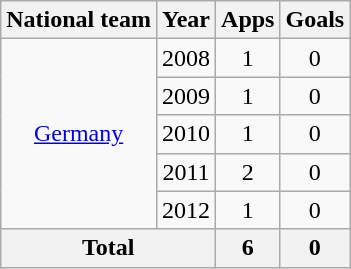<table class="wikitable" style="text-align:center">
<tr>
<th>National team</th>
<th>Year</th>
<th>Apps</th>
<th>Goals</th>
</tr>
<tr>
<td rowspan="5"><a href='#'>Germany</a></td>
<td>2008</td>
<td>1</td>
<td>0</td>
</tr>
<tr>
<td>2009</td>
<td>1</td>
<td>0</td>
</tr>
<tr>
<td>2010</td>
<td>1</td>
<td>0</td>
</tr>
<tr>
<td>2011</td>
<td>2</td>
<td>0</td>
</tr>
<tr>
<td>2012</td>
<td>1</td>
<td>0</td>
</tr>
<tr>
<th colspan="2">Total</th>
<th>6</th>
<th>0</th>
</tr>
</table>
